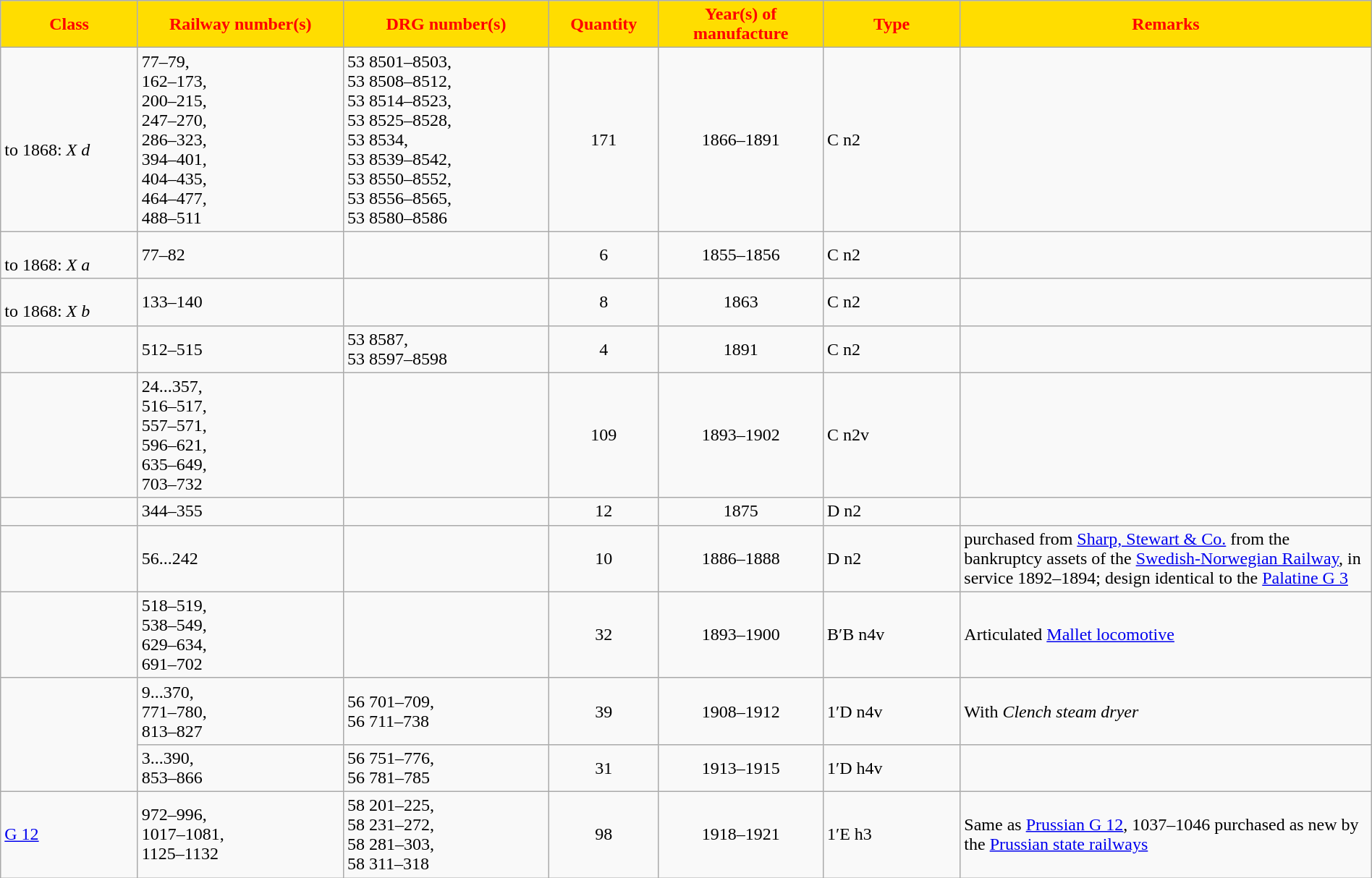<table class="wikitable" style="width:100%;">
<tr>
<th style="color:#f00; background:#fd0; width:10%;">Class</th>
<th style="color:#f00; background:#fd0; width:15%;">Railway number(s)</th>
<th style="color:#f00; background:#fd0; width:15%;">DRG number(s)</th>
<th style="color:#f00; background:#fd0; width:8%;">Quantity</th>
<th style="color:#f00; background:#fd0; width:12%;">Year(s) of manufacture</th>
<th style="color:#f00; background:#fd0; width:10%;">Type</th>
<th style="color:#f00; background:#fd0; width:30%;">Remarks</th>
</tr>
<tr>
<td> <br>to 1868: <em>X d</em></td>
<td>77–79, <br>162–173, <br>200–215, <br>247–270, <br>286–323, <br>394–401, <br>404–435, <br>464–477, <br>488–511</td>
<td>53 8501–8503, <br>53 8508–8512, <br>53 8514–8523, <br>53 8525–8528, <br>53 8534, <br>53 8539–8542, <br>53 8550–8552, <br>53 8556–8565, <br>53 8580–8586</td>
<td style="text-align:center;">171</td>
<td style="text-align:center;">1866–1891</td>
<td>C n2</td>
<td></td>
</tr>
<tr>
<td> <br>to 1868: <em>X a</em></td>
<td>77–82</td>
<td></td>
<td style="text-align:center;">6</td>
<td style="text-align:center;">1855–1856</td>
<td>C n2</td>
<td></td>
</tr>
<tr>
<td> <br>to 1868: <em>X b</em></td>
<td>133–140</td>
<td></td>
<td style="text-align:center;">8</td>
<td style="text-align:center;">1863</td>
<td>C n2</td>
<td></td>
</tr>
<tr>
<td></td>
<td>512–515</td>
<td>53 8587, <br>53 8597–8598</td>
<td style="text-align:center;">4</td>
<td style="text-align:center;">1891</td>
<td>C n2</td>
<td></td>
</tr>
<tr>
<td></td>
<td>24...357, <br>516–517, <br>557–571, <br>596–621, <br>635–649, <br>703–732</td>
<td></td>
<td style="text-align:center;">109</td>
<td style="text-align:center;">1893–1902</td>
<td>C n2v</td>
<td></td>
</tr>
<tr>
<td></td>
<td>344–355</td>
<td></td>
<td style="text-align:center;">12</td>
<td style="text-align:center;">1875</td>
<td>D n2</td>
<td></td>
</tr>
<tr>
<td></td>
<td>56...242</td>
<td></td>
<td style="text-align:center;">10</td>
<td style="text-align:center;">1886–1888</td>
<td>D n2</td>
<td>purchased from <a href='#'>Sharp, Stewart & Co.</a> from the bankruptcy assets of the <a href='#'>Swedish-Norwegian Railway</a>, in service 1892–1894; design identical to the <a href='#'>Palatine G 3</a></td>
</tr>
<tr>
<td></td>
<td>518–519, <br>538–549, <br>629–634, <br>691–702</td>
<td></td>
<td style="text-align:center;">32</td>
<td style="text-align:center;">1893–1900</td>
<td>B′B n4v</td>
<td>Articulated <a href='#'>Mallet locomotive</a></td>
</tr>
<tr>
<td rowspan="2"></td>
<td>9...370, <br>771–780, <br>813–827</td>
<td>56 701–709, <br>56 711–738</td>
<td style="text-align:center;">39</td>
<td style="text-align:center;">1908–1912</td>
<td>1′D n4v</td>
<td>With <em>Clench steam dryer</em></td>
</tr>
<tr>
<td>3...390, <br>853–866</td>
<td>56 751–776, <br>56 781–785</td>
<td style="text-align:center;">31</td>
<td style="text-align:center;">1913–1915</td>
<td>1′D h4v</td>
<td></td>
</tr>
<tr>
<td><a href='#'>G 12</a></td>
<td>972–996, <br>1017–1081, <br>1125–1132</td>
<td>58 201–225, <br>58 231–272, <br>58 281–303, <br>58 311–318</td>
<td style="text-align:center;">98</td>
<td style="text-align:center;">1918–1921</td>
<td>1′E h3</td>
<td>Same as <a href='#'>Prussian G 12</a>, 1037–1046 purchased as new by the <a href='#'>Prussian state railways</a></td>
</tr>
</table>
